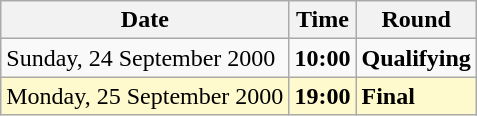<table class="wikitable">
<tr>
<th>Date</th>
<th>Time</th>
<th>Round</th>
</tr>
<tr>
<td>Sunday, 24 September 2000</td>
<td><strong>10:00</strong></td>
<td><strong>Qualifying</strong></td>
</tr>
<tr style=background:lemonchiffon>
<td>Monday, 25 September 2000</td>
<td><strong>19:00</strong></td>
<td><strong>Final</strong></td>
</tr>
</table>
